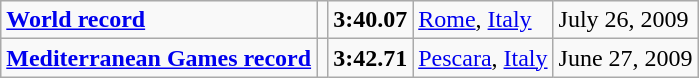<table class="wikitable">
<tr>
<td><strong><a href='#'>World record</a></strong></td>
<td></td>
<td><strong>3:40.07</strong></td>
<td><a href='#'>Rome</a>, <a href='#'>Italy</a></td>
<td>July 26, 2009</td>
</tr>
<tr>
<td><strong><a href='#'>Mediterranean Games record</a></strong></td>
<td></td>
<td><strong>3:42.71</strong></td>
<td><a href='#'>Pescara</a>, <a href='#'>Italy</a></td>
<td>June 27, 2009</td>
</tr>
</table>
